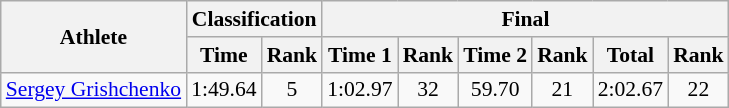<table class="wikitable" style="font-size:90%">
<tr>
<th rowspan="2">Athlete</th>
<th colspan="2">Classification</th>
<th colspan="6">Final</th>
</tr>
<tr>
<th>Time</th>
<th>Rank</th>
<th>Time 1</th>
<th>Rank</th>
<th>Time 2</th>
<th>Rank</th>
<th>Total</th>
<th>Rank</th>
</tr>
<tr>
<td><a href='#'>Sergey Grishchenko</a></td>
<td align="center">1:49.64</td>
<td align="center">5</td>
<td align="center">1:02.97</td>
<td align="center">32</td>
<td align="center">59.70</td>
<td align="center">21</td>
<td align="center">2:02.67</td>
<td align="center">22</td>
</tr>
</table>
